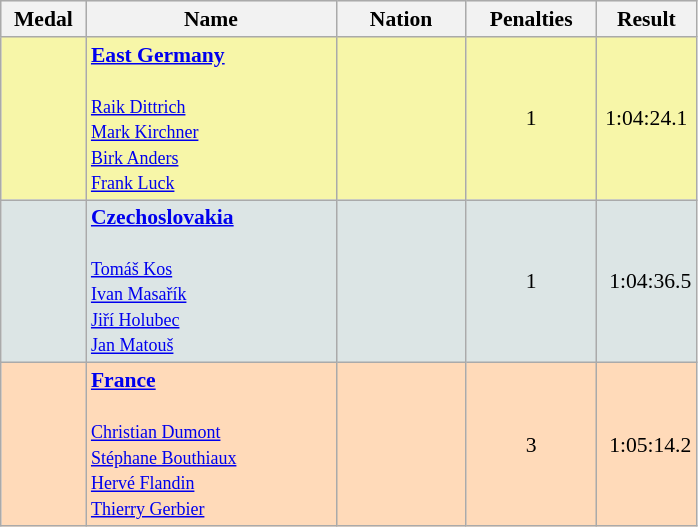<table class=wikitable style="border:1px solid #AAAAAA;font-size:90%">
<tr bgcolor="#E4E4E4">
<th style="border-bottom:1px solid #AAAAAA" width=50>Medal</th>
<th style="border-bottom:1px solid #AAAAAA" width=160>Name</th>
<th style="border-bottom:1px solid #AAAAAA" width=80>Nation</th>
<th style="border-bottom:1px solid #AAAAAA" width=80>Penalties</th>
<th style="border-bottom:1px solid #AAAAAA" width=60>Result</th>
</tr>
<tr bgcolor="#F7F6A8">
<td align="center"></td>
<td><strong><a href='#'>East Germany</a></strong><br><br><small><a href='#'>Raik Dittrich</a><br><a href='#'>Mark Kirchner</a><br><a href='#'>Birk Anders</a><br><a href='#'>Frank Luck</a></small></td>
<td></td>
<td align="center">1</td>
<td align="center">1:04:24.1</td>
</tr>
<tr bgcolor="#DCE5E5">
<td align="center"></td>
<td><strong><a href='#'>Czechoslovakia</a></strong><br><br><small><a href='#'>Tomáš Kos</a><br><a href='#'>Ivan Masařík</a><br><a href='#'>Jiří Holubec</a><br><a href='#'>Jan Matouš</a></small></td>
<td></td>
<td align="center">1</td>
<td align="right">1:04:36.5</td>
</tr>
<tr bgcolor="#FFDAB9">
<td align="center"></td>
<td><strong><a href='#'>France</a></strong><br><br><small><a href='#'>Christian Dumont</a><br><a href='#'>Stéphane Bouthiaux</a><br><a href='#'>Hervé Flandin</a><br><a href='#'>Thierry Gerbier</a></small></td>
<td></td>
<td align="center">3</td>
<td align="right">1:05:14.2</td>
</tr>
</table>
